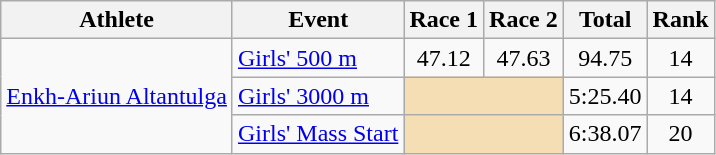<table class="wikitable">
<tr>
<th>Athlete</th>
<th>Event</th>
<th>Race 1</th>
<th>Race 2</th>
<th>Total</th>
<th>Rank</th>
</tr>
<tr>
<td rowspan=3><a href='#'>Enkh-Ariun Altantulga</a></td>
<td><a href='#'>Girls' 500 m</a></td>
<td align="center">47.12</td>
<td align="center">47.63</td>
<td align="center">94.75</td>
<td align="center">14</td>
</tr>
<tr>
<td><a href='#'>Girls' 3000 m</a></td>
<td colspan=2 bgcolor="wheat"></td>
<td align="center">5:25.40</td>
<td align="center">14</td>
</tr>
<tr>
<td><a href='#'>Girls' Mass Start</a></td>
<td colspan=2 bgcolor="wheat"></td>
<td align="center">6:38.07</td>
<td align="center">20</td>
</tr>
</table>
